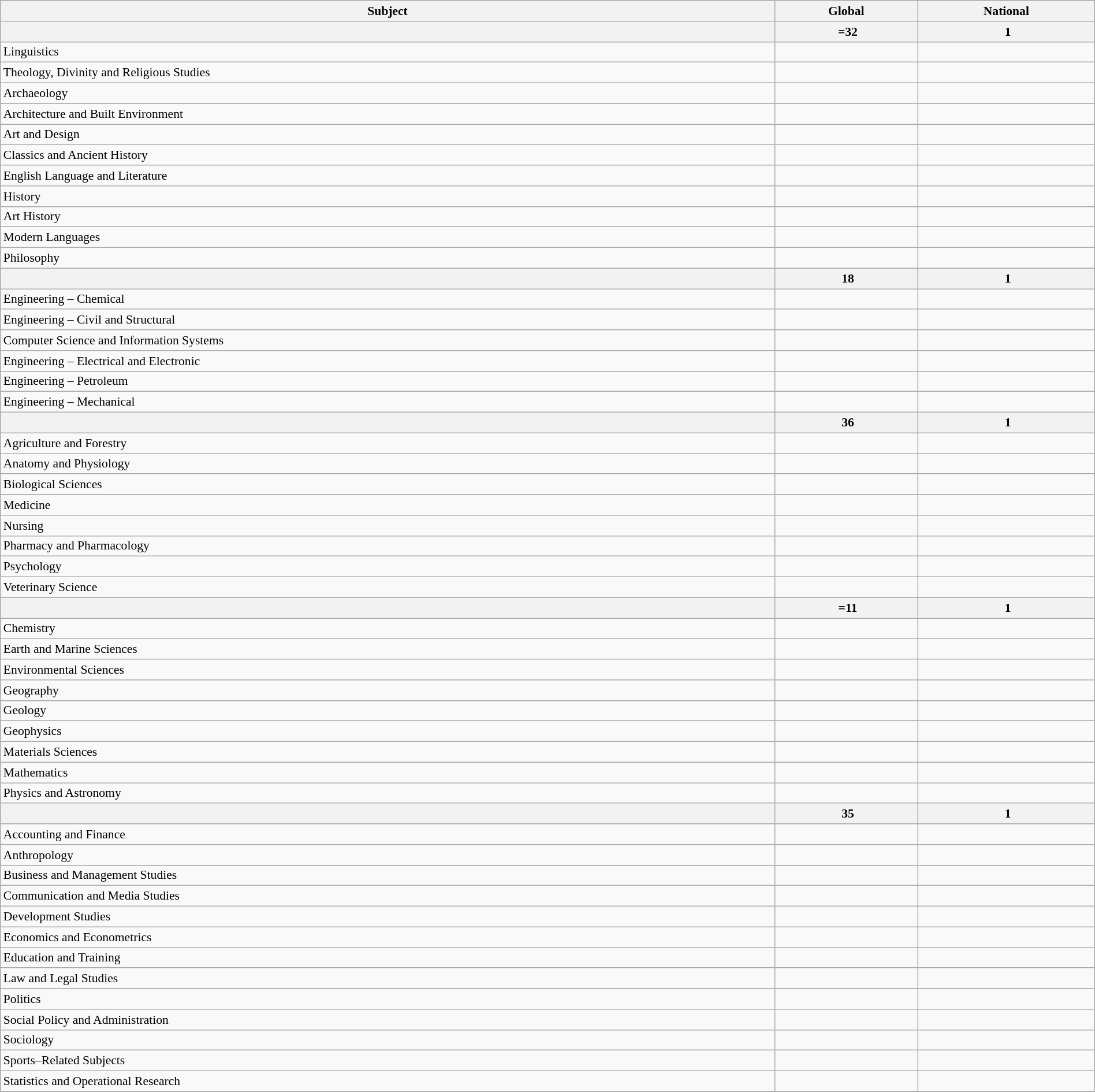<table class="wikitable sortable" style="width: 100%; font-size: 90%">
<tr>
<th>Subject</th>
<th>Global</th>
<th>National</th>
</tr>
<tr>
<th></th>
<th data-sort-value="32"> =32</th>
<th data-sort-value="1"> 1</th>
</tr>
<tr>
<td>Linguistics</td>
<td data-sort-value="24"></td>
<td data-sort-value="1"></td>
</tr>
<tr>
<td>Theology, Divinity and Religious Studies</td>
<td data-sort-value="46"></td>
<td data-sort-value="1"></td>
</tr>
<tr>
<td>Archaeology</td>
<td data-sort-value="24"></td>
<td data-sort-value="1"></td>
</tr>
<tr>
<td>Architecture and Built Environment</td>
<td data-sort-value="15"></td>
<td data-sort-value="1"></td>
</tr>
<tr>
<td>Art and Design</td>
<td data-sort-value="49"></td>
<td data-sort-value="1"></td>
</tr>
<tr>
<td>Classics and Ancient History</td>
<td data-sort-value="42"></td>
<td data-sort-value="2"></td>
</tr>
<tr>
<td>English Language and Literature</td>
<td data-sort-value="37"></td>
<td data-sort-value="1"></td>
</tr>
<tr>
<td>History</td>
<td data-sort-value="12"></td>
<td data-sort-value="1"></td>
</tr>
<tr>
<td>Art History</td>
<td data-sort-value="6"></td>
<td data-sort-value="1"></td>
</tr>
<tr>
<td>Modern Languages</td>
<td data-sort-value="7"></td>
<td data-sort-value="1"></td>
</tr>
<tr>
<td>Philosophy</td>
<td data-sort-value="51–100"></td>
<td data-sort-value="1–2"></td>
</tr>
<tr>
<th></th>
<th data-sort-value="18"> 18</th>
<th data-sort-value="1"> 1</th>
</tr>
<tr>
<td>Engineering – Chemical</td>
<td data-sort-value="15"></td>
<td data-sort-value="1"></td>
</tr>
<tr>
<td>Engineering – Civil and Structural</td>
<td data-sort-value="21"></td>
<td data-sort-value="1"></td>
</tr>
<tr>
<td>Computer Science and Information Systems</td>
<td data-sort-value="38"></td>
<td data-sort-value="1"></td>
</tr>
<tr>
<td>Engineering – Electrical and Electronic</td>
<td data-sort-value="33"></td>
<td data-sort-value="1"></td>
</tr>
<tr>
<td>Engineering – Petroleum</td>
<td data-sort-value="10"></td>
<td data-sort-value="1"></td>
</tr>
<tr>
<td>Engineering – Mechanical</td>
<td data-sort-value="21"></td>
<td data-sort-value="1"></td>
</tr>
<tr>
<th></th>
<th data-sort-value="36"> 36</th>
<th data-sort-value="1"> 1</th>
</tr>
<tr>
<td>Agriculture and Forestry</td>
<td data-sort-value="36"></td>
<td data-sort-value="1"></td>
</tr>
<tr>
<td>Anatomy and Physiology</td>
<td data-sort-value="28"></td>
<td data-sort-value="1"></td>
</tr>
<tr>
<td>Biological Sciences</td>
<td data-sort-value="31"></td>
<td data-sort-value="1"></td>
</tr>
<tr>
<td>Medicine</td>
<td data-sort-value="42"></td>
<td data-sort-value="1"></td>
</tr>
<tr>
<td>Nursing</td>
<td data-sort-value="101–150"></td>
<td data-sort-value="1"></td>
</tr>
<tr>
<td>Pharmacy and Pharmacology</td>
<td data-sort-value="41"></td>
<td data-sort-value="1"></td>
</tr>
<tr>
<td>Psychology</td>
<td data-sort-value="77"></td>
<td data-sort-value="1"></td>
</tr>
<tr>
<td>Veterinary Science</td>
<td data-sort-value="48"></td>
<td data-sort-value="1"></td>
</tr>
<tr>
<th></th>
<th data-sort-value="11"> =11</th>
<th data-sort-value="1"> 1</th>
</tr>
<tr>
<td>Chemistry</td>
<td data-sort-value="15"></td>
<td data-sort-value="1"></td>
</tr>
<tr>
<td>Earth and Marine Sciences</td>
<td data-sort-value="11"></td>
<td data-sort-value="1"></td>
</tr>
<tr>
<td>Environmental Sciences</td>
<td data-sort-value="31"></td>
<td data-sort-value="1"></td>
</tr>
<tr>
<td>Geography</td>
<td data-sort-value="18"></td>
<td data-sort-value="1"></td>
</tr>
<tr>
<td>Geology</td>
<td data-sort-value="12"></td>
<td data-sort-value="1"></td>
</tr>
<tr>
<td>Geophysics</td>
<td data-sort-value="13"></td>
<td data-sort-value="1"></td>
</tr>
<tr>
<td>Materials Sciences</td>
<td data-sort-value="20"></td>
<td data-sort-value="1"></td>
</tr>
<tr>
<td>Mathematics</td>
<td data-sort-value="29"></td>
<td data-sort-value="1"></td>
</tr>
<tr>
<td>Physics and Astronomy</td>
<td data-sort-value="9"></td>
<td data-sort-value="1"></td>
</tr>
<tr>
<th></th>
<th data-sort-value="35"> 35</th>
<th data-sort-value="1"> 1</th>
</tr>
<tr>
<td>Accounting and Finance</td>
<td data-sort-value="39"></td>
<td data-sort-value="1"></td>
</tr>
<tr>
<td>Anthropology</td>
<td data-sort-value="33"></td>
<td data-sort-value="1"></td>
</tr>
<tr>
<td>Business and Management Studies</td>
<td data-sort-value="87"></td>
<td data-sort-value="1"></td>
</tr>
<tr>
<td>Communication and Media Studies</td>
<td data-sort-value="51–100"></td>
<td data-sort-value="1"></td>
</tr>
<tr>
<td>Development Studies</td>
<td data-sort-value="26"></td>
<td data-sort-value="1"></td>
</tr>
<tr>
<td>Economics and Econometrics</td>
<td data-sort-value="33"></td>
<td data-sort-value="1"></td>
</tr>
<tr>
<td>Education and Training</td>
<td data-sort-value="57"></td>
<td data-sort-value="1"></td>
</tr>
<tr>
<td>Law and Legal Studies</td>
<td data-sort-value="22"></td>
<td data-sort-value="1"></td>
</tr>
<tr>
<td>Politics</td>
<td data-sort-value="39"></td>
<td data-sort-value="1"></td>
</tr>
<tr>
<td>Social Policy and Administration</td>
<td data-sort-value="29"></td>
<td data-sort-value="1"></td>
</tr>
<tr>
<td>Sociology</td>
<td data-sort-value="24"></td>
<td data-sort-value="1"></td>
</tr>
<tr>
<td>Sports–Related Subjects</td>
<td data-sort-value="49"></td>
<td data-sort-value="1"></td>
</tr>
<tr>
<td>Statistics and Operational Research</td>
<td data-sort-value="34"></td>
<td data-sort-value="1"></td>
</tr>
<tr>
</tr>
</table>
